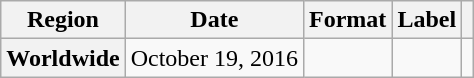<table class="wikitable plainrowheaders">
<tr>
<th scope="col">Region</th>
<th scope="col">Date</th>
<th scope="col">Format</th>
<th scope="col">Label</th>
<th scope="col"></th>
</tr>
<tr>
<th scope="row">Worldwide</th>
<td>October 19, 2016</td>
<td></td>
<td></td>
<td></td>
</tr>
</table>
